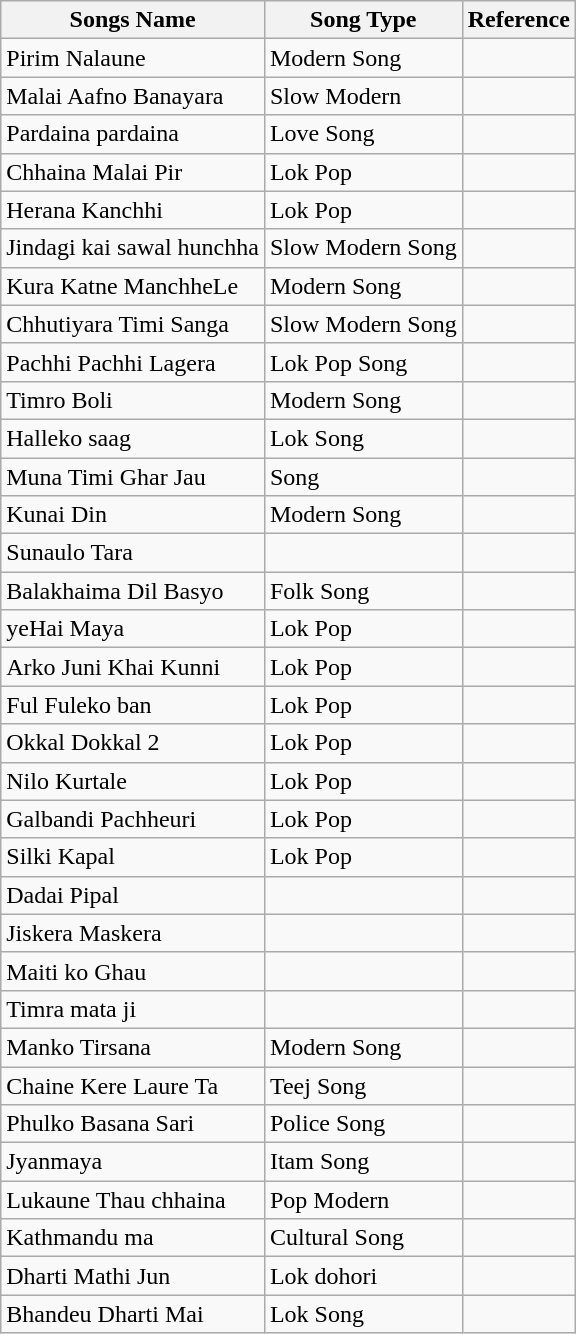<table class="wikitable sortable mw-collapsible">
<tr>
<th>Songs Name</th>
<th>Song Type</th>
<th>Reference</th>
</tr>
<tr>
<td>Pirim Nalaune</td>
<td>Modern Song</td>
<td></td>
</tr>
<tr>
<td>Malai Aafno Banayara</td>
<td>Slow Modern</td>
<td></td>
</tr>
<tr>
<td>Pardaina pardaina</td>
<td>Love  Song</td>
<td></td>
</tr>
<tr>
<td>Chhaina Malai Pir</td>
<td>Lok Pop</td>
<td></td>
</tr>
<tr>
<td>Herana Kanchhi</td>
<td>Lok Pop</td>
<td></td>
</tr>
<tr>
<td>Jindagi kai sawal hunchha</td>
<td>Slow Modern Song</td>
<td></td>
</tr>
<tr>
<td>Kura Katne ManchheLe</td>
<td>Modern Song</td>
<td></td>
</tr>
<tr>
<td>Chhutiyara Timi Sanga</td>
<td>Slow Modern Song</td>
<td></td>
</tr>
<tr>
<td>Pachhi Pachhi Lagera</td>
<td>Lok Pop Song</td>
<td></td>
</tr>
<tr>
<td>Timro Boli</td>
<td>Modern Song</td>
<td></td>
</tr>
<tr>
<td>Halleko saag</td>
<td>Lok Song</td>
<td></td>
</tr>
<tr>
<td>Muna Timi Ghar Jau</td>
<td>Song</td>
<td></td>
</tr>
<tr>
<td>Kunai Din</td>
<td>Modern Song</td>
<td></td>
</tr>
<tr>
<td>Sunaulo Tara</td>
<td></td>
<td></td>
</tr>
<tr>
<td>Balakhaima Dil Basyo</td>
<td>Folk Song</td>
<td></td>
</tr>
<tr>
<td>yeHai Maya</td>
<td>Lok Pop</td>
<td></td>
</tr>
<tr>
<td>Arko Juni Khai Kunni</td>
<td>Lok Pop</td>
<td></td>
</tr>
<tr>
<td>Ful Fuleko ban</td>
<td>Lok Pop</td>
<td></td>
</tr>
<tr>
<td>Okkal Dokkal 2</td>
<td>Lok Pop</td>
<td></td>
</tr>
<tr>
<td>Nilo Kurtale</td>
<td>Lok Pop</td>
<td></td>
</tr>
<tr>
<td>Galbandi Pachheuri</td>
<td>Lok Pop</td>
<td></td>
</tr>
<tr>
<td>Silki Kapal</td>
<td>Lok Pop</td>
<td></td>
</tr>
<tr>
<td>Dadai Pipal</td>
<td></td>
<td></td>
</tr>
<tr>
<td>Jiskera Maskera</td>
<td></td>
<td></td>
</tr>
<tr>
<td>Maiti ko Ghau</td>
<td></td>
<td></td>
</tr>
<tr>
<td>Timra mata ji</td>
<td></td>
<td></td>
</tr>
<tr>
<td>Manko Tirsana</td>
<td>Modern Song</td>
<td></td>
</tr>
<tr>
<td>Chaine Kere Laure Ta</td>
<td>Teej Song</td>
<td></td>
</tr>
<tr>
<td>Phulko Basana Sari</td>
<td>Police Song</td>
<td></td>
</tr>
<tr>
<td>Jyanmaya</td>
<td>Itam Song</td>
<td></td>
</tr>
<tr>
<td>Lukaune Thau chhaina</td>
<td>Pop Modern</td>
<td></td>
</tr>
<tr>
<td>Kathmandu ma</td>
<td>Cultural Song</td>
<td></td>
</tr>
<tr>
<td>Dharti Mathi Jun</td>
<td>Lok dohori</td>
<td></td>
</tr>
<tr>
<td>Bhandeu Dharti Mai</td>
<td>Lok Song</td>
<td></td>
</tr>
</table>
